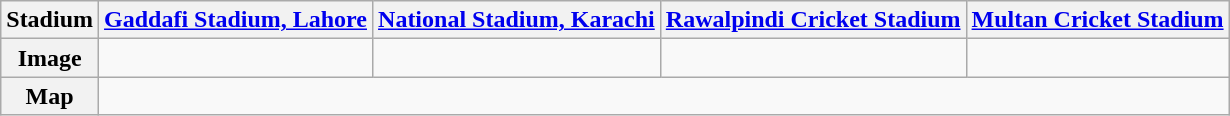<table class="wikitable">
<tr>
<th>Stadium</th>
<th><a href='#'>Gaddafi Stadium, Lahore</a></th>
<th><a href='#'>National Stadium, Karachi</a></th>
<th><a href='#'>Rawalpindi Cricket Stadium</a></th>
<th><a href='#'>Multan Cricket Stadium</a></th>
</tr>
<tr>
<th>Image</th>
<td></td>
<td></td>
<td></td>
<td></td>
</tr>
<tr>
<th>Map</th>
<td colspan="4"></td>
</tr>
</table>
